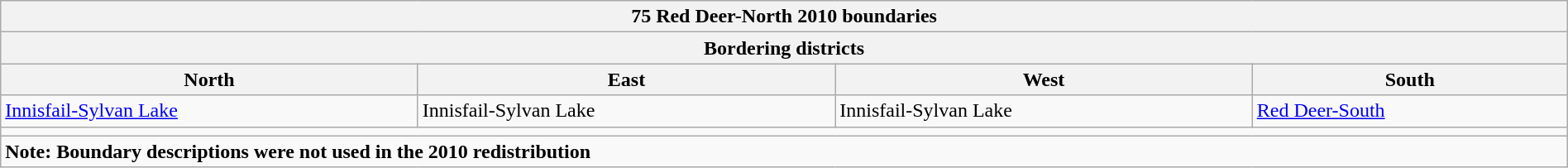<table class="wikitable collapsible collapsed" style="width:100%;">
<tr>
<th colspan=4>75 Red Deer-North 2010 boundaries</th>
</tr>
<tr>
<th colspan=4>Bordering districts</th>
</tr>
<tr>
<th>North</th>
<th>East</th>
<th>West</th>
<th>South</th>
</tr>
<tr>
<td><a href='#'>Innisfail-Sylvan Lake</a></td>
<td>Innisfail-Sylvan Lake</td>
<td>Innisfail-Sylvan Lake</td>
<td><a href='#'>Red Deer-South</a></td>
</tr>
<tr>
<td colspan=4 align=center></td>
</tr>
<tr>
<td colspan=4><strong>Note: Boundary descriptions were not used in the 2010 redistribution</strong></td>
</tr>
</table>
